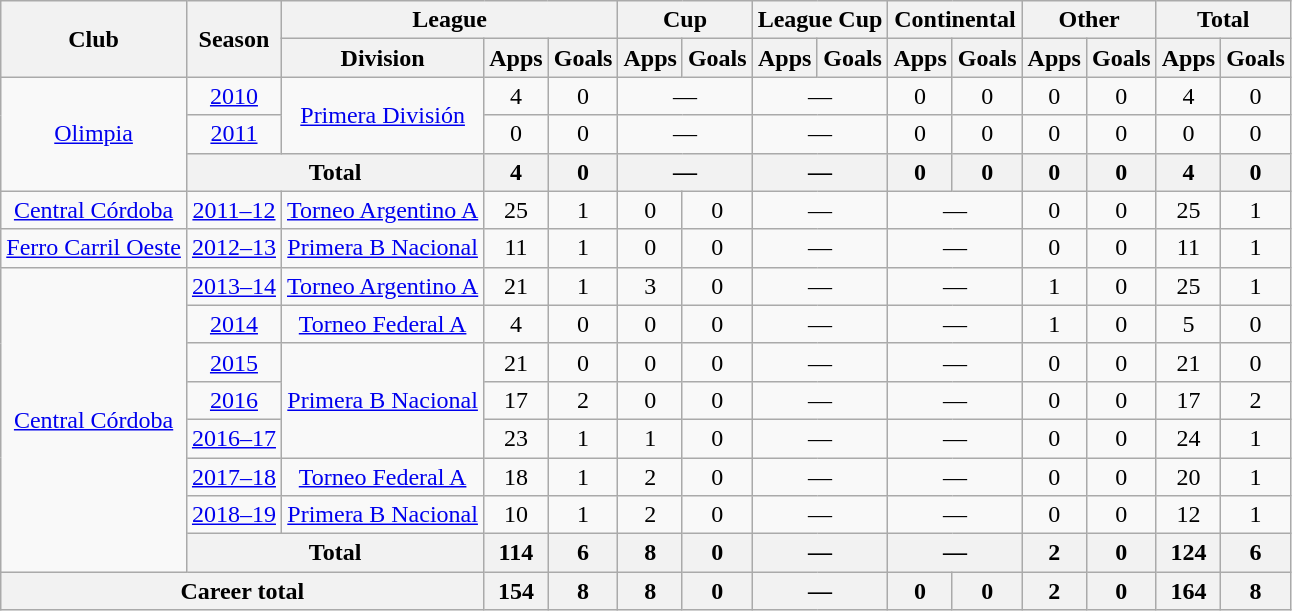<table class="wikitable" style="text-align:center">
<tr>
<th rowspan="2">Club</th>
<th rowspan="2">Season</th>
<th colspan="3">League</th>
<th colspan="2">Cup</th>
<th colspan="2">League Cup</th>
<th colspan="2">Continental</th>
<th colspan="2">Other</th>
<th colspan="2">Total</th>
</tr>
<tr>
<th>Division</th>
<th>Apps</th>
<th>Goals</th>
<th>Apps</th>
<th>Goals</th>
<th>Apps</th>
<th>Goals</th>
<th>Apps</th>
<th>Goals</th>
<th>Apps</th>
<th>Goals</th>
<th>Apps</th>
<th>Goals</th>
</tr>
<tr>
<td rowspan="3"><a href='#'>Olimpia</a></td>
<td><a href='#'>2010</a></td>
<td rowspan="2"><a href='#'>Primera División</a></td>
<td>4</td>
<td>0</td>
<td colspan="2">—</td>
<td colspan="2">—</td>
<td>0</td>
<td>0</td>
<td>0</td>
<td>0</td>
<td>4</td>
<td>0</td>
</tr>
<tr>
<td><a href='#'>2011</a></td>
<td>0</td>
<td>0</td>
<td colspan="2">—</td>
<td colspan="2">—</td>
<td>0</td>
<td>0</td>
<td>0</td>
<td>0</td>
<td>0</td>
<td>0</td>
</tr>
<tr>
<th colspan="2">Total</th>
<th>4</th>
<th>0</th>
<th colspan="2">—</th>
<th colspan="2">—</th>
<th>0</th>
<th>0</th>
<th>0</th>
<th>0</th>
<th>4</th>
<th>0</th>
</tr>
<tr>
<td rowspan="1"><a href='#'>Central Córdoba</a></td>
<td><a href='#'>2011–12</a></td>
<td rowspan="1"><a href='#'>Torneo Argentino A</a></td>
<td>25</td>
<td>1</td>
<td>0</td>
<td>0</td>
<td colspan="2">—</td>
<td colspan="2">—</td>
<td>0</td>
<td>0</td>
<td>25</td>
<td>1</td>
</tr>
<tr>
<td rowspan="1"><a href='#'>Ferro Carril Oeste</a></td>
<td><a href='#'>2012–13</a></td>
<td rowspan="1"><a href='#'>Primera B Nacional</a></td>
<td>11</td>
<td>1</td>
<td>0</td>
<td>0</td>
<td colspan="2">—</td>
<td colspan="2">—</td>
<td>0</td>
<td>0</td>
<td>11</td>
<td>1</td>
</tr>
<tr>
<td rowspan="8"><a href='#'>Central Córdoba</a></td>
<td><a href='#'>2013–14</a></td>
<td rowspan="1"><a href='#'>Torneo Argentino A</a></td>
<td>21</td>
<td>1</td>
<td>3</td>
<td>0</td>
<td colspan="2">—</td>
<td colspan="2">—</td>
<td>1</td>
<td>0</td>
<td>25</td>
<td>1</td>
</tr>
<tr>
<td><a href='#'>2014</a></td>
<td rowspan="1"><a href='#'>Torneo Federal A</a></td>
<td>4</td>
<td>0</td>
<td>0</td>
<td>0</td>
<td colspan="2">—</td>
<td colspan="2">—</td>
<td>1</td>
<td>0</td>
<td>5</td>
<td>0</td>
</tr>
<tr>
<td><a href='#'>2015</a></td>
<td rowspan="3"><a href='#'>Primera B Nacional</a></td>
<td>21</td>
<td>0</td>
<td>0</td>
<td>0</td>
<td colspan="2">—</td>
<td colspan="2">—</td>
<td>0</td>
<td>0</td>
<td>21</td>
<td>0</td>
</tr>
<tr>
<td><a href='#'>2016</a></td>
<td>17</td>
<td>2</td>
<td>0</td>
<td>0</td>
<td colspan="2">—</td>
<td colspan="2">—</td>
<td>0</td>
<td>0</td>
<td>17</td>
<td>2</td>
</tr>
<tr>
<td><a href='#'>2016–17</a></td>
<td>23</td>
<td>1</td>
<td>1</td>
<td>0</td>
<td colspan="2">—</td>
<td colspan="2">—</td>
<td>0</td>
<td>0</td>
<td>24</td>
<td>1</td>
</tr>
<tr>
<td><a href='#'>2017–18</a></td>
<td rowspan="1"><a href='#'>Torneo Federal A</a></td>
<td>18</td>
<td>1</td>
<td>2</td>
<td>0</td>
<td colspan="2">—</td>
<td colspan="2">—</td>
<td>0</td>
<td>0</td>
<td>20</td>
<td>1</td>
</tr>
<tr>
<td><a href='#'>2018–19</a></td>
<td rowspan="1"><a href='#'>Primera B Nacional</a></td>
<td>10</td>
<td>1</td>
<td>2</td>
<td>0</td>
<td colspan="2">—</td>
<td colspan="2">—</td>
<td>0</td>
<td>0</td>
<td>12</td>
<td>1</td>
</tr>
<tr>
<th colspan="2">Total</th>
<th>114</th>
<th>6</th>
<th>8</th>
<th>0</th>
<th colspan="2">—</th>
<th colspan="2">—</th>
<th>2</th>
<th>0</th>
<th>124</th>
<th>6</th>
</tr>
<tr>
<th colspan="3">Career total</th>
<th>154</th>
<th>8</th>
<th>8</th>
<th>0</th>
<th colspan="2">—</th>
<th>0</th>
<th>0</th>
<th>2</th>
<th>0</th>
<th>164</th>
<th>8</th>
</tr>
</table>
